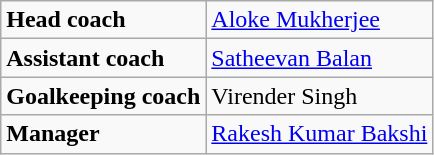<table class=wikitable>
<tr>
<td><strong>Head coach</strong></td>
<td>  <a href='#'>Aloke Mukherjee</a></td>
</tr>
<tr>
<td><strong>Assistant coach</strong></td>
<td>  <a href='#'>Satheevan Balan</a></td>
</tr>
<tr>
<td><strong>Goalkeeping coach</strong></td>
<td>  Virender Singh</td>
</tr>
<tr>
<td><strong>Manager</strong></td>
<td>  <a href='#'>Rakesh Kumar Bakshi</a></td>
</tr>
</table>
